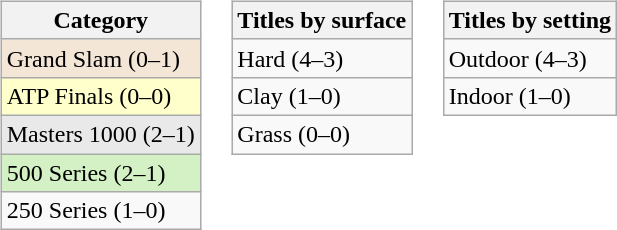<table>
<tr>
<td valign=top><br><table class=wikitable>
<tr>
<th>Category</th>
</tr>
<tr style="background:#f3e6d7;">
<td>Grand Slam (0–1)</td>
</tr>
<tr style="background:#ffc;">
<td>ATP Finals (0–0)</td>
</tr>
<tr style="background:#e9e9e9;">
<td>Masters 1000 (2–1)</td>
</tr>
<tr style="background:#d4f1c5;">
<td>500 Series (2–1)</td>
</tr>
<tr>
<td>250 Series (1–0)</td>
</tr>
</table>
</td>
<td valign=top><br><table class=wikitable>
<tr>
<th>Titles by surface</th>
</tr>
<tr>
<td>Hard (4–3)</td>
</tr>
<tr>
<td>Clay (1–0)</td>
</tr>
<tr>
<td>Grass (0–0)</td>
</tr>
</table>
</td>
<td valign=top><br><table class=wikitable>
<tr>
<th>Titles by setting</th>
</tr>
<tr>
<td>Outdoor (4–3)</td>
</tr>
<tr>
<td>Indoor (1–0)</td>
</tr>
</table>
</td>
</tr>
</table>
